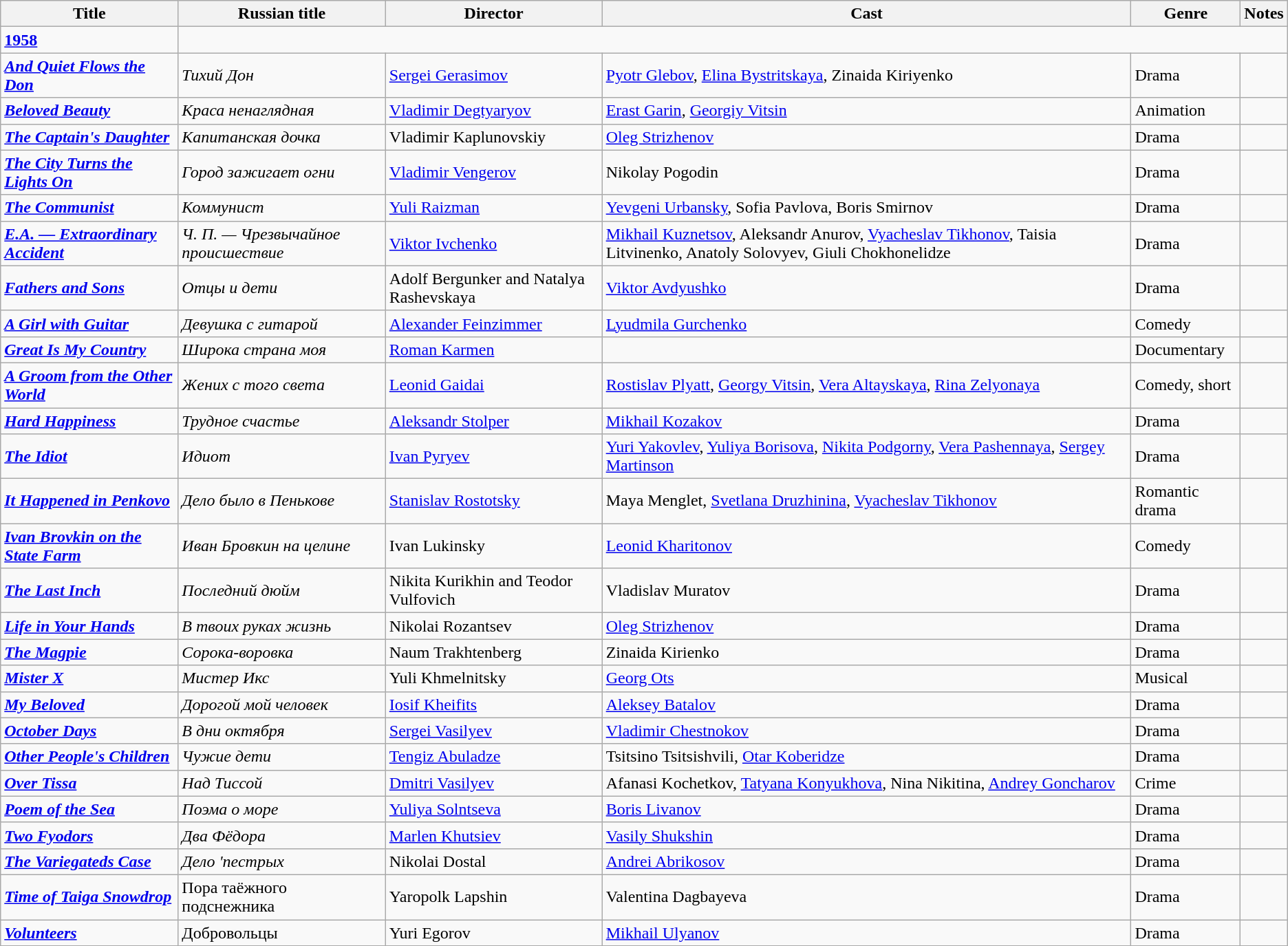<table class="wikitable">
<tr>
<th>Title</th>
<th>Russian title</th>
<th>Director</th>
<th>Cast</th>
<th>Genre</th>
<th>Notes</th>
</tr>
<tr>
<td><strong><a href='#'>1958</a></strong></td>
</tr>
<tr>
<td><strong><em><a href='#'>And Quiet Flows the Don</a></em></strong></td>
<td><em>Тихий Дон</em></td>
<td><a href='#'>Sergei Gerasimov</a></td>
<td><a href='#'>Pyotr Glebov</a>, <a href='#'>Elina Bystritskaya</a>, Zinaida Kiriyenko</td>
<td>Drama</td>
<td></td>
</tr>
<tr>
<td><strong><em><a href='#'>Beloved Beauty</a></em></strong></td>
<td><em>Краса ненаглядная</em></td>
<td><a href='#'>Vladimir Degtyaryov</a></td>
<td><a href='#'>Erast Garin</a>, <a href='#'>Georgiy Vitsin</a></td>
<td>Animation</td>
<td></td>
</tr>
<tr>
<td><strong><em><a href='#'>The Captain's Daughter</a></em></strong></td>
<td><em>Капитанская дочка</em></td>
<td>Vladimir Kaplunovskiy</td>
<td><a href='#'>Oleg Strizhenov</a></td>
<td>Drama</td>
<td></td>
</tr>
<tr>
<td><strong><em><a href='#'>The City Turns the Lights On</a></em></strong></td>
<td><em>Город зажигает огни</em></td>
<td><a href='#'>Vladimir Vengerov</a></td>
<td>Nikolay Pogodin</td>
<td>Drama</td>
<td></td>
</tr>
<tr>
<td><strong><em><a href='#'>The Communist</a></em></strong></td>
<td><em>Коммунист</em></td>
<td><a href='#'>Yuli Raizman</a></td>
<td><a href='#'>Yevgeni Urbansky</a>, Sofia Pavlova, Boris Smirnov</td>
<td>Drama</td>
<td></td>
</tr>
<tr>
<td><strong><em><a href='#'>E.A. — Extraordinary Accident</a></em></strong></td>
<td><em>Ч. П. — Чрезвычайное происшествие</em></td>
<td><a href='#'>Viktor Ivchenko</a></td>
<td><a href='#'>Mikhail Kuznetsov</a>, Aleksandr Anurov, <a href='#'>Vyacheslav Tikhonov</a>, Taisia Litvinenko, Anatoly Solovyev, Giuli Chokhonelidze</td>
<td>Drama</td>
<td></td>
</tr>
<tr>
<td><strong><em><a href='#'>Fathers and Sons</a></em></strong></td>
<td><em>Отцы и дети</em></td>
<td>Adolf Bergunker and Natalya Rashevskaya</td>
<td><a href='#'>Viktor Avdyushko</a></td>
<td>Drama</td>
<td></td>
</tr>
<tr>
<td><strong><em><a href='#'>A Girl with Guitar</a></em></strong></td>
<td><em>Девушка с гитарой</em></td>
<td><a href='#'>Alexander Feinzimmer</a></td>
<td><a href='#'>Lyudmila Gurchenko</a></td>
<td>Comedy</td>
<td></td>
</tr>
<tr>
<td><strong><em><a href='#'>Great Is My Country</a></em></strong></td>
<td><em>Широка страна моя</em></td>
<td><a href='#'>Roman Karmen</a></td>
<td></td>
<td>Documentary</td>
<td></td>
</tr>
<tr>
<td><strong><em><a href='#'>A Groom from the Other World</a></em></strong></td>
<td><em>Жених с того света</em></td>
<td><a href='#'>Leonid Gaidai</a></td>
<td><a href='#'>Rostislav Plyatt</a>, <a href='#'>Georgy Vitsin</a>, <a href='#'>Vera Altayskaya</a>, <a href='#'>Rina Zelyonaya</a></td>
<td>Comedy, short</td>
<td></td>
</tr>
<tr>
<td><strong><em><a href='#'>Hard Happiness</a></em></strong></td>
<td><em>Трудное счастье</em></td>
<td><a href='#'>Aleksandr Stolper</a></td>
<td><a href='#'>Mikhail Kozakov</a></td>
<td>Drama</td>
<td></td>
</tr>
<tr>
<td><strong><em><a href='#'>The Idiot</a></em></strong></td>
<td><em>Идиот</em></td>
<td><a href='#'>Ivan Pyryev</a></td>
<td><a href='#'>Yuri Yakovlev</a>, <a href='#'>Yuliya Borisova</a>, <a href='#'>Nikita Podgorny</a>, <a href='#'>Vera Pashennaya</a>, <a href='#'>Sergey Martinson</a></td>
<td>Drama</td>
<td></td>
</tr>
<tr>
<td><strong><em><a href='#'>It Happened in Penkovo</a></em></strong></td>
<td><em>Дело было в Пенькове</em></td>
<td><a href='#'>Stanislav Rostotsky</a></td>
<td>Maya Menglet, <a href='#'>Svetlana Druzhinina</a>, <a href='#'>Vyacheslav Tikhonov</a></td>
<td>Romantic drama</td>
<td></td>
</tr>
<tr>
<td><strong><em><a href='#'>Ivan Brovkin on the State Farm</a></em></strong></td>
<td><em>Иван Бровкин на целине</em></td>
<td>Ivan Lukinsky</td>
<td><a href='#'>Leonid Kharitonov</a></td>
<td>Comedy</td>
<td></td>
</tr>
<tr>
<td><strong><em><a href='#'>The Last Inch</a></em></strong></td>
<td><em>Последний дюйм</em></td>
<td>Nikita Kurikhin and Teodor Vulfovich</td>
<td>Vladislav Muratov</td>
<td>Drama</td>
<td></td>
</tr>
<tr>
<td><strong><em><a href='#'>Life in Your Hands</a></em></strong></td>
<td><em>В твоих руках жизнь</em></td>
<td>Nikolai Rozantsev</td>
<td><a href='#'>Oleg Strizhenov</a></td>
<td>Drama</td>
<td></td>
</tr>
<tr>
<td><strong><em><a href='#'>The Magpie</a></em></strong></td>
<td><em>Сорока-воровка</em></td>
<td>Naum Trakhtenberg</td>
<td>Zinaida Kirienko</td>
<td>Drama</td>
<td></td>
</tr>
<tr>
<td><strong><em><a href='#'>Mister X</a></em></strong></td>
<td><em>Мистер Икс</em></td>
<td>Yuli Khmelnitsky</td>
<td><a href='#'>Georg Ots</a></td>
<td>Musical</td>
<td></td>
</tr>
<tr>
<td><strong><em><a href='#'>My Beloved</a></em></strong></td>
<td><em>Дорогой мой человек</em></td>
<td><a href='#'>Iosif Kheifits</a></td>
<td><a href='#'>Aleksey Batalov</a></td>
<td>Drama</td>
<td></td>
</tr>
<tr>
<td><strong><em><a href='#'>October Days</a></em></strong></td>
<td><em>В дни октября</em></td>
<td><a href='#'>Sergei Vasilyev</a></td>
<td><a href='#'>Vladimir Chestnokov</a></td>
<td>Drama</td>
<td></td>
</tr>
<tr>
<td><strong><em><a href='#'>Other People's Children</a></em></strong></td>
<td><em>Чужие дети</em></td>
<td><a href='#'>Tengiz Abuladze</a></td>
<td>Tsitsino Tsitsishvili, <a href='#'>Otar Koberidze</a></td>
<td>Drama</td>
<td></td>
</tr>
<tr>
<td><strong><em><a href='#'>Over Tissa</a></em></strong></td>
<td><em>Над Тиссой</em></td>
<td><a href='#'>Dmitri Vasilyev</a></td>
<td>Afanasi Kochetkov, <a href='#'>Tatyana Konyukhova</a>, Nina Nikitina, <a href='#'>Andrey Goncharov</a></td>
<td>Crime</td>
<td></td>
</tr>
<tr>
<td><strong><em><a href='#'>Poem of the Sea</a></em></strong></td>
<td><em>Поэма о море</em></td>
<td><a href='#'>Yuliya Solntseva</a></td>
<td><a href='#'>Boris Livanov</a></td>
<td>Drama</td>
<td></td>
</tr>
<tr>
<td><strong><em><a href='#'>Two Fyodors</a></em></strong></td>
<td><em>Два Фёдора</em></td>
<td><a href='#'>Marlen Khutsiev</a></td>
<td><a href='#'>Vasily Shukshin</a></td>
<td>Drama</td>
<td></td>
</tr>
<tr>
<td><strong><em><a href='#'>The Variegateds Case</a></em></strong></td>
<td><em>Дело 'пестрых<strong></td>
<td>Nikolai Dostal</td>
<td><a href='#'>Andrei Abrikosov</a></td>
<td>Drama</td>
<td></td>
</tr>
<tr>
<td><strong><em><a href='#'>Time of Taiga Snowdrop</a></em></strong></td>
<td></em>Пора таёжного подснежника<em></td>
<td>Yaropolk Lapshin</td>
<td>Valentina Dagbayeva</td>
<td>Drama</td>
<td></td>
</tr>
<tr>
<td><strong><em><a href='#'>Volunteers</a></em></strong></td>
<td></em>Добровольцы<em></td>
<td>Yuri Egorov</td>
<td><a href='#'>Mikhail Ulyanov</a></td>
<td>Drama</td>
<td></td>
</tr>
<tr>
</tr>
</table>
